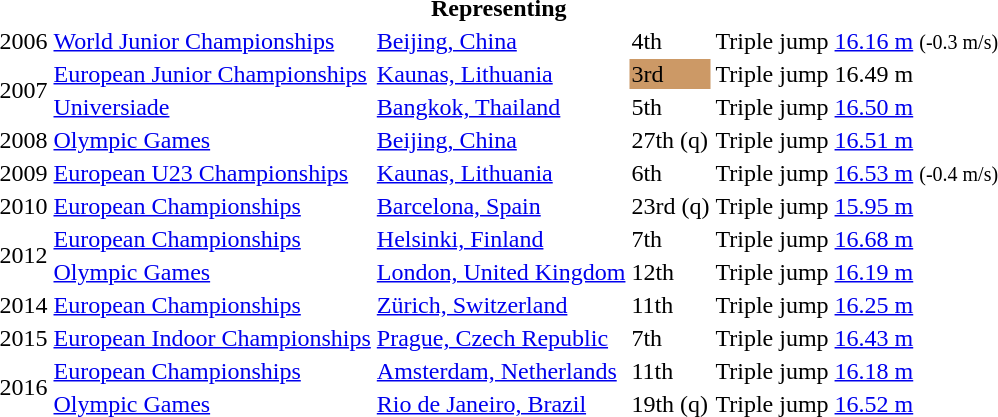<table>
<tr>
<th colspan="6">Representing </th>
</tr>
<tr>
<td>2006</td>
<td><a href='#'>World Junior Championships</a></td>
<td><a href='#'>Beijing, China</a></td>
<td>4th</td>
<td>Triple jump</td>
<td><a href='#'>16.16 m</a>  <small>(-0.3 m/s)</small></td>
</tr>
<tr>
<td rowspan=2>2007</td>
<td><a href='#'>European Junior Championships</a></td>
<td><a href='#'>Kaunas, Lithuania</a></td>
<td bgcolor=cc9966>3rd</td>
<td>Triple jump</td>
<td>16.49 m</td>
</tr>
<tr>
<td><a href='#'>Universiade</a></td>
<td><a href='#'>Bangkok, Thailand</a></td>
<td>5th</td>
<td>Triple jump</td>
<td><a href='#'>16.50 m</a></td>
</tr>
<tr>
<td>2008</td>
<td><a href='#'>Olympic Games</a></td>
<td><a href='#'>Beijing, China</a></td>
<td>27th (q)</td>
<td>Triple jump</td>
<td><a href='#'>16.51 m</a></td>
</tr>
<tr>
<td>2009</td>
<td><a href='#'>European U23 Championships</a></td>
<td><a href='#'>Kaunas, Lithuania</a></td>
<td>6th</td>
<td>Triple jump</td>
<td><a href='#'>16.53 m</a> <small>(-0.4 m/s)</small></td>
</tr>
<tr>
<td>2010</td>
<td><a href='#'>European Championships</a></td>
<td><a href='#'>Barcelona, Spain</a></td>
<td>23rd (q)</td>
<td>Triple jump</td>
<td><a href='#'>15.95 m</a></td>
</tr>
<tr>
<td rowspan=2>2012</td>
<td><a href='#'>European Championships</a></td>
<td><a href='#'>Helsinki, Finland</a></td>
<td>7th</td>
<td>Triple jump</td>
<td><a href='#'>16.68 m</a></td>
</tr>
<tr>
<td><a href='#'>Olympic Games</a></td>
<td><a href='#'>London, United Kingdom</a></td>
<td>12th</td>
<td>Triple jump</td>
<td><a href='#'>16.19 m</a></td>
</tr>
<tr>
<td>2014</td>
<td><a href='#'>European Championships</a></td>
<td><a href='#'>Zürich, Switzerland</a></td>
<td>11th</td>
<td>Triple jump</td>
<td><a href='#'>16.25 m</a></td>
</tr>
<tr>
<td>2015</td>
<td><a href='#'>European Indoor Championships</a></td>
<td><a href='#'>Prague, Czech Republic</a></td>
<td>7th</td>
<td>Triple jump</td>
<td><a href='#'>16.43 m</a></td>
</tr>
<tr>
<td rowspan=2>2016</td>
<td><a href='#'>European Championships</a></td>
<td><a href='#'>Amsterdam, Netherlands</a></td>
<td>11th</td>
<td>Triple jump</td>
<td><a href='#'>16.18 m</a></td>
</tr>
<tr>
<td><a href='#'>Olympic Games</a></td>
<td><a href='#'>Rio de Janeiro, Brazil</a></td>
<td>19th (q)</td>
<td>Triple jump</td>
<td><a href='#'>16.52 m</a></td>
</tr>
</table>
